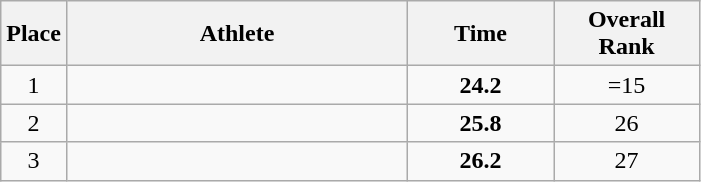<table class=wikitable style="text-align:center">
<tr>
<th width=20>Place</th>
<th width=220>Athlete</th>
<th width=90>Time</th>
<th width=90>Overall Rank</th>
</tr>
<tr>
<td>1</td>
<td align=left></td>
<td><strong>24.2</strong></td>
<td>=15</td>
</tr>
<tr>
<td>2</td>
<td align=left></td>
<td><strong>25.8</strong></td>
<td>26</td>
</tr>
<tr>
<td>3</td>
<td align=left></td>
<td><strong>26.2</strong></td>
<td>27</td>
</tr>
</table>
